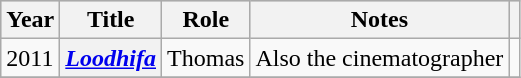<table class="wikitable sortable plainrowheaders">
<tr style="background:#ccc; text-align:center;">
<th scope="col">Year</th>
<th scope="col">Title</th>
<th scope="col">Role</th>
<th scope="col">Notes</th>
<th scope="col" class="unsortable"></th>
</tr>
<tr>
<td>2011</td>
<th scope="row"><em><a href='#'>Loodhifa</a></em></th>
<td>Thomas</td>
<td>Also the cinematographer</td>
<td style="text-align: center;"></td>
</tr>
<tr>
</tr>
</table>
